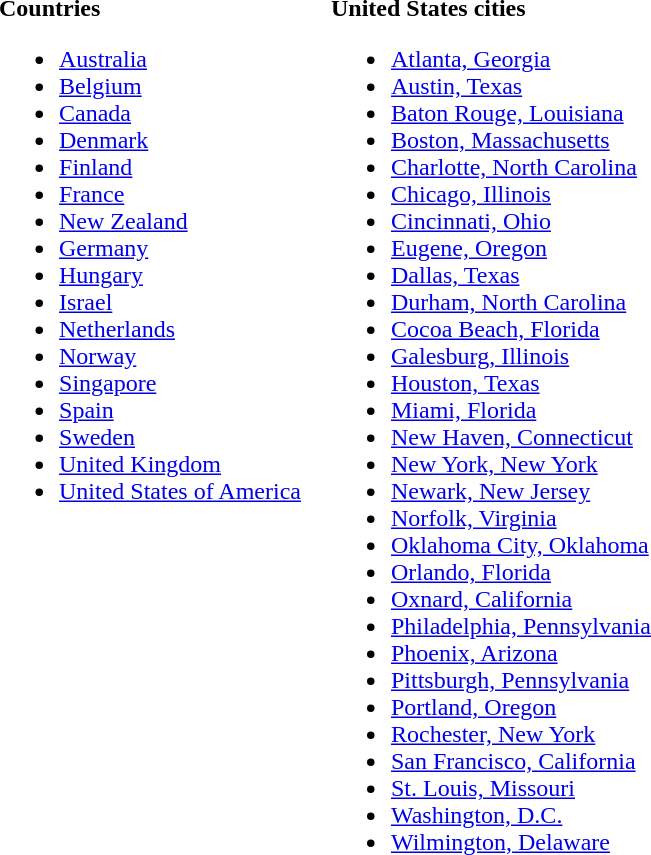<table align="center" valign="top" border="0" cellspacing="0" cellpadding="10">
<tr>
<td valign="top"><strong>Countries</strong><br><ul><li><a href='#'>Australia</a></li><li><a href='#'>Belgium</a></li><li><a href='#'>Canada</a></li><li><a href='#'>Denmark</a></li><li><a href='#'>Finland</a></li><li><a href='#'>France</a></li><li><a href='#'>New Zealand</a></li><li><a href='#'>Germany</a></li><li><a href='#'>Hungary</a></li><li><a href='#'>Israel</a></li><li><a href='#'>Netherlands</a></li><li><a href='#'>Norway</a></li><li><a href='#'>Singapore</a></li><li><a href='#'>Spain</a></li><li><a href='#'>Sweden</a></li><li><a href='#'>United Kingdom</a></li><li><a href='#'>United States of America</a></li></ul></td>
<td><strong>United States cities</strong><br><ul><li><a href='#'>Atlanta, Georgia</a></li><li><a href='#'>Austin, Texas</a></li><li><a href='#'>Baton Rouge, Louisiana</a></li><li><a href='#'>Boston, Massachusetts</a></li><li><a href='#'>Charlotte, North Carolina</a></li><li><a href='#'>Chicago, Illinois</a></li><li><a href='#'>Cincinnati, Ohio</a></li><li><a href='#'>Eugene, Oregon</a></li><li><a href='#'>Dallas, Texas</a></li><li><a href='#'>Durham, North Carolina</a></li><li><a href='#'>Cocoa Beach, Florida</a></li><li><a href='#'>Galesburg, Illinois</a></li><li><a href='#'>Houston, Texas</a></li><li><a href='#'>Miami, Florida</a></li><li><a href='#'>New Haven, Connecticut</a></li><li><a href='#'>New York, New York</a></li><li><a href='#'>Newark, New Jersey</a></li><li><a href='#'>Norfolk, Virginia</a></li><li><a href='#'>Oklahoma City, Oklahoma</a></li><li><a href='#'>Orlando, Florida</a></li><li><a href='#'>Oxnard, California</a></li><li><a href='#'>Philadelphia, Pennsylvania</a></li><li><a href='#'>Phoenix, Arizona</a></li><li><a href='#'>Pittsburgh, Pennsylvania</a></li><li><a href='#'>Portland, Oregon</a></li><li><a href='#'>Rochester, New York</a></li><li><a href='#'>San Francisco, California</a></li><li><a href='#'>St. Louis, Missouri</a></li><li><a href='#'>Washington, D.C.</a></li><li><a href='#'>Wilmington, Delaware</a></li></ul></td>
</tr>
</table>
